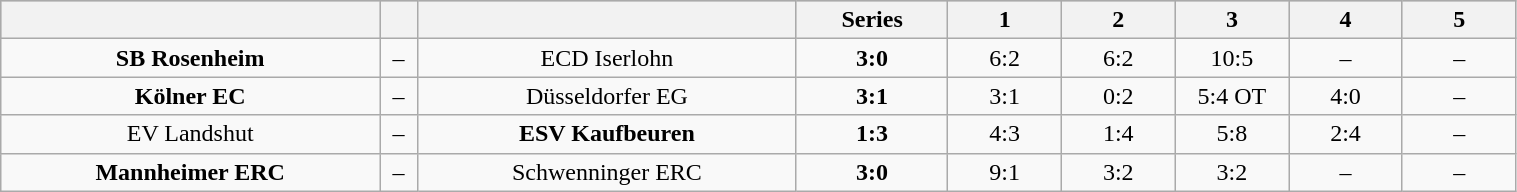<table class="wikitable" width="80%">
<tr style="background-color:#c0c0c0;">
<th style="width:25%;"></th>
<th style="width:2.5%;"></th>
<th style="width:25%;"></th>
<th style="width:10%;">Series</th>
<th style="width:7.5%;">1</th>
<th style="width:7.5%;">2</th>
<th style="width:7.5%;">3</th>
<th style="width:7.5%;">4</th>
<th style="width:7.5%;">5</th>
</tr>
<tr align="center">
<td><strong>SB Rosenheim</strong></td>
<td>–</td>
<td>ECD Iserlohn</td>
<td><strong>3:0</strong></td>
<td>6:2</td>
<td>6:2</td>
<td>10:5</td>
<td>–</td>
<td>–</td>
</tr>
<tr align="center">
<td><strong>Kölner EC</strong></td>
<td>–</td>
<td>Düsseldorfer EG</td>
<td><strong>3:1</strong></td>
<td>3:1</td>
<td>0:2</td>
<td>5:4 OT</td>
<td>4:0</td>
<td>–</td>
</tr>
<tr align="center">
<td>EV Landshut</td>
<td>–</td>
<td><strong>ESV Kaufbeuren</strong></td>
<td><strong>1:3</strong></td>
<td>4:3</td>
<td>1:4</td>
<td>5:8</td>
<td>2:4</td>
<td>–</td>
</tr>
<tr align="center">
<td><strong>Mannheimer ERC</strong></td>
<td>–</td>
<td>Schwenninger ERC</td>
<td><strong>3:0</strong></td>
<td>9:1</td>
<td>3:2</td>
<td>3:2</td>
<td>–</td>
<td>–</td>
</tr>
</table>
